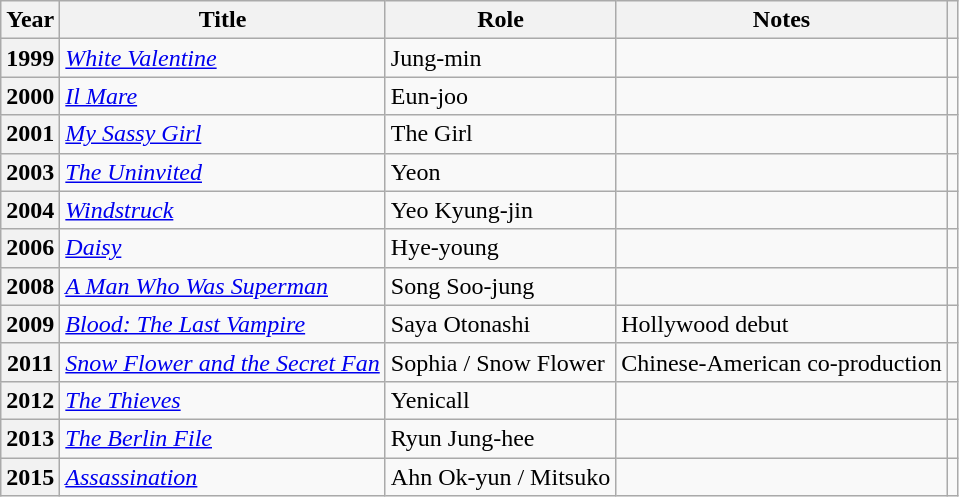<table class="wikitable plainrowheaders sortable">
<tr>
<th scope="col">Year</th>
<th scope="col">Title</th>
<th scope="col">Role</th>
<th scope="col" class="unsortable">Notes</th>
<th scope="col" class="unsortable"></th>
</tr>
<tr>
<th scope="row">1999</th>
<td><em><a href='#'>White Valentine</a></em></td>
<td>Jung-min</td>
<td></td>
<td style="text-align:center"></td>
</tr>
<tr>
<th scope="row">2000</th>
<td><em><a href='#'>Il Mare</a></em></td>
<td>Eun-joo</td>
<td></td>
<td style="text-align:center"></td>
</tr>
<tr>
<th scope="row">2001</th>
<td><em><a href='#'>My Sassy Girl</a></em></td>
<td>The Girl</td>
<td></td>
<td style="text-align:center"></td>
</tr>
<tr>
<th scope="row">2003</th>
<td><em><a href='#'>The Uninvited</a></em></td>
<td>Yeon</td>
<td></td>
<td style="text-align:center"></td>
</tr>
<tr>
<th scope="row">2004</th>
<td><em><a href='#'>Windstruck</a></em></td>
<td>Yeo Kyung-jin</td>
<td></td>
<td style="text-align:center"></td>
</tr>
<tr>
<th scope="row">2006</th>
<td><em><a href='#'>Daisy</a></em></td>
<td>Hye-young</td>
<td></td>
<td style="text-align:center"></td>
</tr>
<tr>
<th scope="row">2008</th>
<td><em><a href='#'>A Man Who Was Superman</a></em></td>
<td>Song Soo-jung</td>
<td></td>
<td style="text-align:center"></td>
</tr>
<tr>
<th scope="row">2009</th>
<td><em><a href='#'>Blood: The Last Vampire</a></em></td>
<td>Saya Otonashi</td>
<td>Hollywood debut</td>
<td style="text-align:center"></td>
</tr>
<tr>
<th scope="row">2011</th>
<td><em><a href='#'>Snow Flower and the Secret Fan</a></em></td>
<td>Sophia / Snow Flower</td>
<td>Chinese-American co-production</td>
<td style="text-align:center"></td>
</tr>
<tr>
<th scope="row">2012</th>
<td><em><a href='#'>The Thieves</a></em></td>
<td>Yenicall</td>
<td></td>
<td style="text-align:center"></td>
</tr>
<tr>
<th scope="row">2013</th>
<td><em><a href='#'>The Berlin File</a></em></td>
<td>Ryun Jung-hee</td>
<td></td>
<td style="text-align:center"></td>
</tr>
<tr>
<th scope="row">2015</th>
<td><em><a href='#'>Assassination</a></em></td>
<td>Ahn Ok-yun / Mitsuko</td>
<td></td>
<td style="text-align:center"></td>
</tr>
</table>
